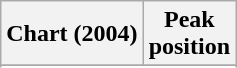<table class="wikitable sortable plainrowheaders" style="text-align:center">
<tr>
<th scope="col">Chart (2004)</th>
<th scope="col">Peak<br> position</th>
</tr>
<tr>
</tr>
<tr>
</tr>
<tr>
</tr>
</table>
